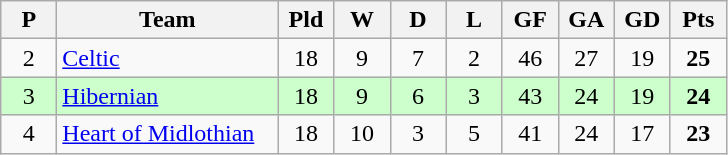<table class="wikitable" style="text-align: center;">
<tr>
<th width=30>P</th>
<th width=140>Team</th>
<th width=30>Pld</th>
<th width=30>W</th>
<th width=30>D</th>
<th width=30>L</th>
<th width=30>GF</th>
<th width=30>GA</th>
<th width=30>GD</th>
<th width=30>Pts</th>
</tr>
<tr>
<td>2</td>
<td align=left><a href='#'>Celtic</a></td>
<td>18</td>
<td>9</td>
<td>7</td>
<td>2</td>
<td>46</td>
<td>27</td>
<td>19</td>
<td><strong>25</strong></td>
</tr>
<tr style="background:#ccffcc;">
<td>3</td>
<td align=left><a href='#'>Hibernian</a></td>
<td>18</td>
<td>9</td>
<td>6</td>
<td>3</td>
<td>43</td>
<td>24</td>
<td>19</td>
<td><strong>24</strong></td>
</tr>
<tr>
<td>4</td>
<td align=left><a href='#'>Heart of Midlothian</a></td>
<td>18</td>
<td>10</td>
<td>3</td>
<td>5</td>
<td>41</td>
<td>24</td>
<td>17</td>
<td><strong>23</strong></td>
</tr>
</table>
